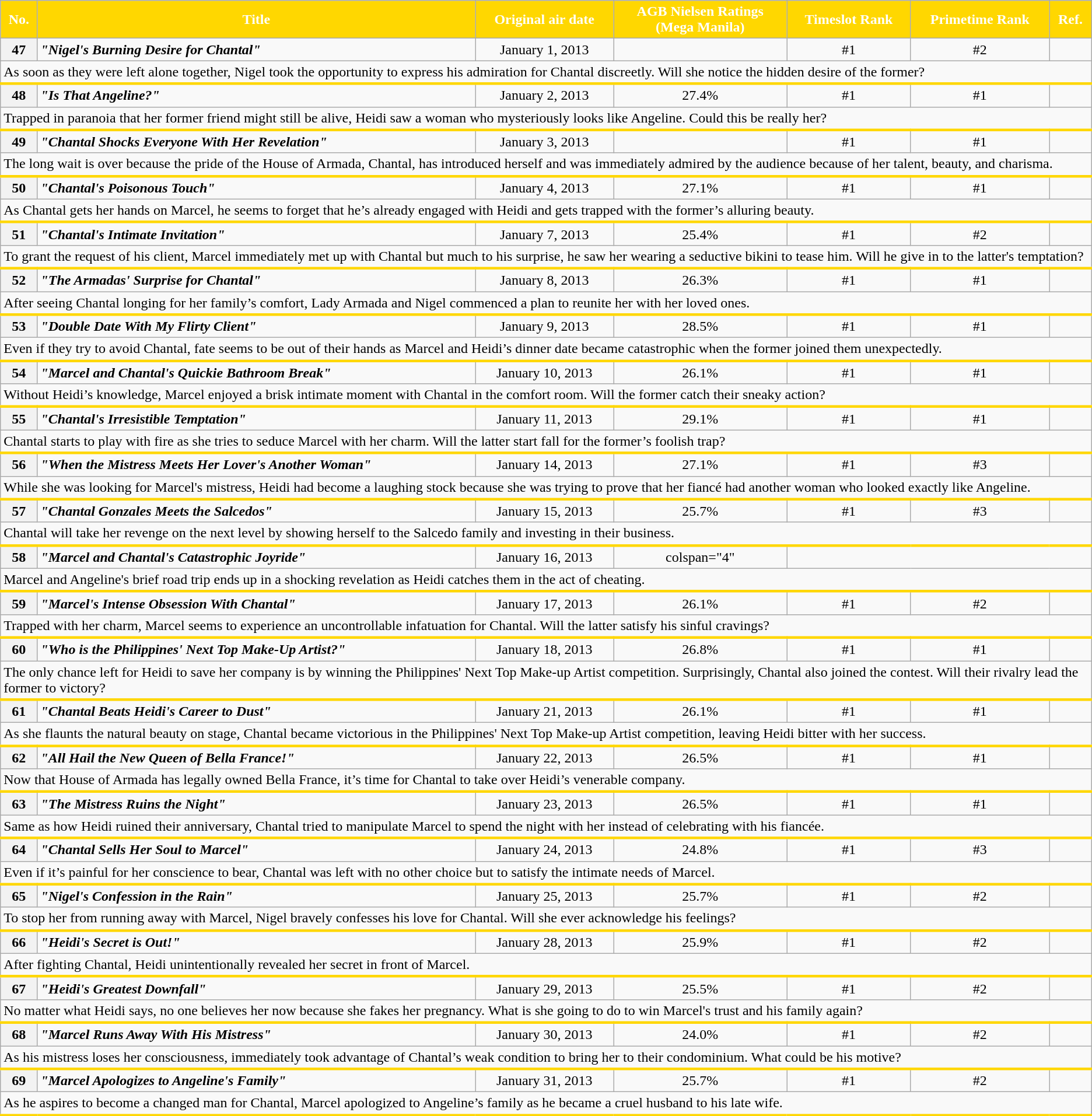<table class="wikitable" style="text-align:center">
<tr>
<th style="background:#FFD700; color:#ffffff">No.</th>
<th style="background:#FFD700; color:#ffffff">Title</th>
<th style="background:#FFD700; color:#ffffff">Original air date</th>
<th style="background:#FFD700; color:#ffffff">AGB Nielsen Ratings<br>(Mega Manila)</th>
<th style="background:#FFD700; color:#ffffff">Timeslot Rank</th>
<th style="background:#FFD700; color:#ffffff">Primetime Rank</th>
<th style="background:#FFD700; color:#ffffff">Ref.</th>
</tr>
<tr>
<th>47</th>
<td align="left"><strong><em>"Nigel's Burning Desire for Chantal"</em></strong></td>
<td>January 1, 2013</td>
<td></td>
<td>#1</td>
<td>#2</td>
<td></td>
</tr>
<tr>
<td colspan = "7" style="text-align: left; border-bottom: 3px solid #FFD700;">As soon as they were left alone together, Nigel took the opportunity to express his admiration for Chantal discreetly. Will she notice the hidden desire of the former?</td>
</tr>
<tr>
<th>48</th>
<td align="left"><strong><em>"Is That Angeline?"</em></strong></td>
<td>January 2, 2013</td>
<td>27.4%</td>
<td>#1</td>
<td>#1</td>
<td></td>
</tr>
<tr>
<td colspan = "7" style="text-align: left; border-bottom: 3px solid #FFD700;">Trapped in paranoia that her former friend might still be alive, Heidi saw a woman who mysteriously looks like Angeline. Could this be really her?</td>
</tr>
<tr>
<th>49</th>
<td align="left"><strong><em>"Chantal Shocks Everyone With Her Revelation"</em></strong></td>
<td>January 3, 2013</td>
<td></td>
<td>#1</td>
<td>#1</td>
<td></td>
</tr>
<tr>
<td colspan = "7" style="text-align: left; border-bottom: 3px solid #FFD700;">The long wait is over because the pride of the House of Armada, Chantal, has introduced herself and was immediately admired by the audience because of her talent, beauty, and charisma.</td>
</tr>
<tr>
<th>50</th>
<td align="left"><strong><em>"Chantal's Poisonous Touch"</em></strong></td>
<td>January 4, 2013</td>
<td>27.1%</td>
<td>#1</td>
<td>#1</td>
<td></td>
</tr>
<tr>
<td colspan = "7" style="text-align: left; border-bottom: 3px solid #FFD700;">As Chantal gets her hands on Marcel, he seems to forget that he’s already engaged with Heidi and gets trapped with the former’s alluring beauty.</td>
</tr>
<tr>
<th>51</th>
<td align="left"><strong><em>"Chantal's Intimate Invitation"</em></strong></td>
<td>January 7, 2013</td>
<td>25.4%</td>
<td>#1</td>
<td>#2</td>
<td></td>
</tr>
<tr>
<td colspan = "7" style="text-align: left; border-bottom: 3px solid #FFD700;">To grant the request of his client, Marcel immediately met up with Chantal but much to his surprise, he saw her wearing a seductive bikini to tease him. Will he give in to the latter's temptation?</td>
</tr>
<tr>
<th>52</th>
<td align="left"><strong><em>"The Armadas' Surprise for Chantal"</em></strong></td>
<td>January 8, 2013</td>
<td>26.3%</td>
<td>#1</td>
<td>#1</td>
<td></td>
</tr>
<tr>
<td colspan = "7" style="text-align: left; border-bottom: 3px solid #FFD700;">After seeing Chantal longing for her family’s comfort, Lady Armada and Nigel commenced a plan to reunite her with her loved ones.</td>
</tr>
<tr>
<th>53</th>
<td align="left"><strong><em>"Double Date With My Flirty Client"</em></strong></td>
<td>January 9, 2013</td>
<td>28.5%</td>
<td>#1</td>
<td>#1</td>
<td></td>
</tr>
<tr>
<td colspan = "7" style="text-align: left; border-bottom: 3px solid #FFD700;">Even if they try to avoid Chantal, fate seems to be out of their hands as Marcel and Heidi’s dinner date became catastrophic when the former joined them unexpectedly.</td>
</tr>
<tr>
<th>54</th>
<td align="left"><strong><em>"Marcel and Chantal's Quickie Bathroom Break"</em></strong></td>
<td>January 10, 2013</td>
<td>26.1%</td>
<td>#1</td>
<td>#1</td>
<td></td>
</tr>
<tr>
<td colspan = "7" style="text-align: left; border-bottom: 3px solid #FFD700;">Without Heidi’s knowledge, Marcel enjoyed a brisk intimate moment with Chantal in the comfort room. Will the former catch their sneaky action?</td>
</tr>
<tr>
<th>55</th>
<td align="left"><strong><em>"Chantal's Irresistible Temptation"</em></strong></td>
<td>January 11, 2013</td>
<td>29.1%</td>
<td>#1</td>
<td>#1</td>
<td></td>
</tr>
<tr>
<td colspan = "7" style="text-align: left; border-bottom: 3px solid #FFD700;">Chantal starts to play with fire as she tries to seduce Marcel with her charm. Will the latter start fall for the former’s foolish trap?</td>
</tr>
<tr>
<th>56</th>
<td align="left"><strong><em>"When the Mistress Meets Her Lover's Another Woman"</em></strong></td>
<td>January 14, 2013</td>
<td>27.1%</td>
<td>#1</td>
<td>#3</td>
<td></td>
</tr>
<tr>
<td colspan = "7" style="text-align: left; border-bottom: 3px solid #FFD700;">While she was looking for Marcel's mistress, Heidi had become a laughing stock because she was trying to prove that her fiancé had another woman who looked exactly like Angeline.</td>
</tr>
<tr>
<th>57</th>
<td align="left"><strong><em>"Chantal Gonzales Meets the Salcedos"</em></strong></td>
<td>January 15, 2013</td>
<td>25.7%</td>
<td>#1</td>
<td>#3</td>
<td></td>
</tr>
<tr>
<td colspan = "7" style="text-align: left; border-bottom: 3px solid #FFD700;">Chantal  will take her revenge on the next level by showing herself to the Salcedo family and investing in their business.</td>
</tr>
<tr>
<th>58</th>
<td align="left"><strong><em>"Marcel and Chantal's Catastrophic Joyride"</em></strong></td>
<td>January 16, 2013</td>
<td>colspan="4" </td>
</tr>
<tr>
<td colspan = "7" style="text-align: left; border-bottom: 3px solid #FFD700;">Marcel and Angeline's brief road trip ends up in a shocking revelation as Heidi catches them in the act of cheating.</td>
</tr>
<tr>
<th>59</th>
<td align="left"><strong><em>"Marcel's Intense Obsession With Chantal"</em></strong></td>
<td>January 17, 2013</td>
<td>26.1%</td>
<td>#1</td>
<td>#2</td>
<td></td>
</tr>
<tr>
<td colspan = "7" style="text-align: left; border-bottom: 3px solid #FFD700;">Trapped with her charm, Marcel seems to experience an uncontrollable infatuation for Chantal. Will the latter satisfy his sinful cravings?</td>
</tr>
<tr>
<th>60</th>
<td align="left"><strong><em>"Who is the Philippines' Next Top Make-Up Artist?"</em></strong></td>
<td>January 18, 2013</td>
<td>26.8%</td>
<td>#1</td>
<td>#1</td>
<td></td>
</tr>
<tr>
<td colspan = "7" style="text-align: left; border-bottom: 3px solid #FFD700;">The only chance left for Heidi to save her company is by winning the Philippines' Next Top Make-up Artist competition. Surprisingly, Chantal also joined the contest. Will their rivalry lead the former to victory?</td>
</tr>
<tr>
<th>61</th>
<td align="left"><strong><em>"Chantal Beats Heidi's Career to Dust"</em></strong></td>
<td>January 21, 2013</td>
<td>26.1%</td>
<td>#1</td>
<td>#1</td>
<td></td>
</tr>
<tr>
<td colspan = "7" style="text-align: left; border-bottom: 3px solid #FFD700;">As she flaunts the natural beauty on stage, Chantal became victorious in the Philippines' Next Top Make-up Artist competition, leaving Heidi bitter with her success.</td>
</tr>
<tr>
<th>62</th>
<td align="left"><strong><em>"All Hail the New Queen of Bella France!"</em></strong></td>
<td>January 22, 2013</td>
<td>26.5%</td>
<td>#1</td>
<td>#1</td>
<td></td>
</tr>
<tr>
<td colspan = "7" style="text-align: left; border-bottom: 3px solid #FFD700;">Now that House of Armada has legally owned Bella France, it’s time for Chantal to take over Heidi’s venerable company.</td>
</tr>
<tr>
<th>63</th>
<td align="left"><strong><em>"The Mistress Ruins the Night"</em></strong></td>
<td>January 23, 2013</td>
<td>26.5%</td>
<td>#1</td>
<td>#1</td>
<td></td>
</tr>
<tr>
<td colspan = "7" style="text-align: left; border-bottom: 3px solid #FFD700;">Same as how Heidi ruined their anniversary, Chantal tried to manipulate Marcel to spend the night with her instead of celebrating with his fiancée.</td>
</tr>
<tr>
<th>64</th>
<td align="left"><strong><em>"Chantal Sells Her Soul to Marcel"</em></strong></td>
<td>January 24, 2013</td>
<td>24.8%</td>
<td>#1</td>
<td>#3</td>
<td></td>
</tr>
<tr>
<td colspan = "7" style="text-align: left; border-bottom: 3px solid #FFD700;">Even if it’s painful for her conscience to bear, Chantal was left with no other choice but to satisfy the intimate needs of Marcel.</td>
</tr>
<tr>
<th>65</th>
<td align="left"><strong><em>"Nigel's Confession in the Rain"</em></strong></td>
<td>January 25, 2013</td>
<td>25.7%</td>
<td>#1</td>
<td>#2</td>
<td></td>
</tr>
<tr>
<td colspan = "7" style="text-align: left; border-bottom: 3px solid #FFD700;">To stop her from running away with Marcel, Nigel bravely confesses his love for Chantal. Will she ever acknowledge his feelings?</td>
</tr>
<tr>
<th>66</th>
<td align="left"><strong><em>"Heidi's Secret is Out!"</em></strong></td>
<td>January 28, 2013</td>
<td>25.9%</td>
<td>#1</td>
<td>#2</td>
<td></td>
</tr>
<tr>
<td colspan = "7" style="text-align: left; border-bottom: 3px solid #FFD700;">After fighting Chantal, Heidi unintentionally revealed her secret in front of Marcel.</td>
</tr>
<tr>
<th>67</th>
<td align="left"><strong><em>"Heidi's Greatest Downfall"</em></strong></td>
<td>January 29, 2013</td>
<td>25.5%</td>
<td>#1</td>
<td>#2</td>
<td></td>
</tr>
<tr>
<td colspan = "7" style="text-align: left; border-bottom: 3px solid #FFD700;">No matter what Heidi says, no one believes her now because she fakes her pregnancy. What is she going to do to win Marcel's trust and his family again?</td>
</tr>
<tr>
<th>68</th>
<td align="left"><strong><em>"Marcel Runs Away With His Mistress"</em></strong></td>
<td>January 30, 2013</td>
<td>24.0%</td>
<td>#1</td>
<td>#2</td>
<td></td>
</tr>
<tr>
<td colspan = "7" style="text-align: left; border-bottom: 3px solid #FFD700;">As his mistress loses her consciousness, immediately took advantage of Chantal’s weak condition to bring her to their condominium. What could be his motive?</td>
</tr>
<tr>
<th>69</th>
<td align="left"><strong><em>"Marcel Apologizes to Angeline's Family"</em></strong></td>
<td>January 31, 2013</td>
<td>25.7%</td>
<td>#1</td>
<td>#2</td>
<td></td>
</tr>
<tr>
<td colspan = "7" style="text-align: left; border-bottom: 3px solid #FFD700;">As he aspires to become a changed man for Chantal, Marcel apologized to Angeline’s family as he became a cruel husband to his late wife.</td>
</tr>
</table>
